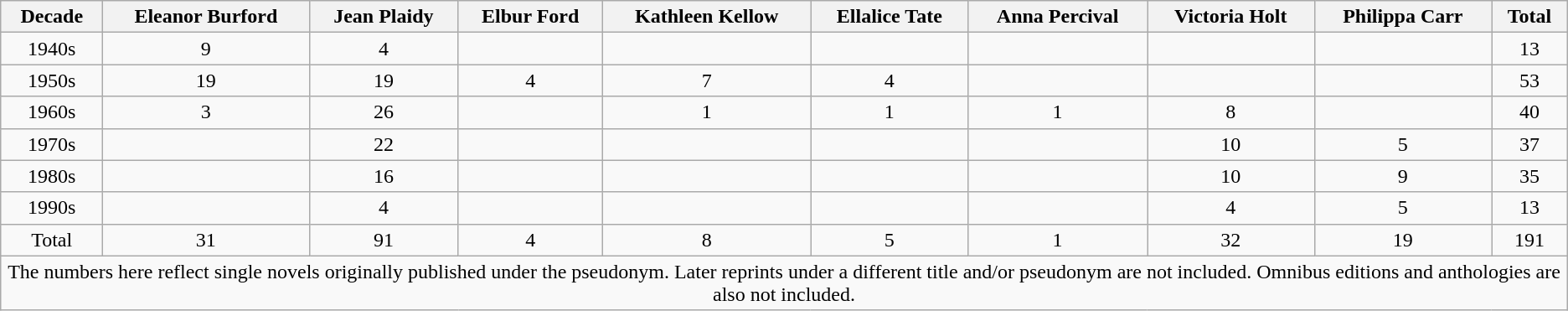<table class="wikitable" style="text-align: center;">
<tr>
<th>Decade</th>
<th>Eleanor Burford</th>
<th>Jean Plaidy</th>
<th>Elbur Ford</th>
<th>Kathleen Kellow</th>
<th>Ellalice Tate</th>
<th>Anna Percival</th>
<th>Victoria Holt</th>
<th>Philippa Carr</th>
<th>Total</th>
</tr>
<tr>
<td>1940s</td>
<td>9</td>
<td>4</td>
<td></td>
<td></td>
<td></td>
<td></td>
<td></td>
<td></td>
<td>13</td>
</tr>
<tr>
<td>1950s</td>
<td>19</td>
<td>19</td>
<td>4</td>
<td>7</td>
<td>4</td>
<td></td>
<td></td>
<td></td>
<td>53</td>
</tr>
<tr>
<td>1960s</td>
<td>3</td>
<td>26</td>
<td></td>
<td>1</td>
<td>1</td>
<td>1</td>
<td>8</td>
<td></td>
<td>40</td>
</tr>
<tr>
<td>1970s</td>
<td></td>
<td>22</td>
<td></td>
<td></td>
<td></td>
<td></td>
<td>10</td>
<td>5</td>
<td>37</td>
</tr>
<tr>
<td>1980s</td>
<td></td>
<td>16</td>
<td></td>
<td></td>
<td></td>
<td></td>
<td>10</td>
<td>9</td>
<td>35</td>
</tr>
<tr>
<td>1990s</td>
<td></td>
<td>4</td>
<td></td>
<td></td>
<td></td>
<td></td>
<td>4</td>
<td>5</td>
<td>13</td>
</tr>
<tr>
<td>Total</td>
<td>31</td>
<td>91</td>
<td>4</td>
<td>8</td>
<td>5</td>
<td>1</td>
<td>32</td>
<td>19</td>
<td>191</td>
</tr>
<tr>
<td COLSPAN=10>The numbers here reflect single novels originally published under the pseudonym. Later reprints under a different title and/or pseudonym are not included. Omnibus editions and anthologies are also not included.</td>
</tr>
</table>
